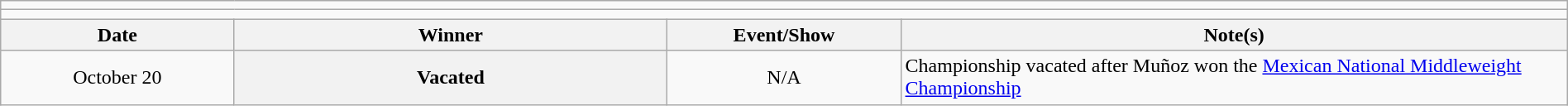<table class="wikitable" style="text-align:center; width:100%;">
<tr>
<td colspan=5></td>
</tr>
<tr>
<td colspan=5><strong></strong></td>
</tr>
<tr>
<th width=14%>Date</th>
<th width=26%>Winner</th>
<th width=14%>Event/Show</th>
<th width=40%>Note(s)</th>
</tr>
<tr>
<td>October 20</td>
<th>Vacated</th>
<td>N/A</td>
<td align=left>Championship vacated after Muñoz won the <a href='#'>Mexican National Middleweight Championship</a></td>
</tr>
</table>
